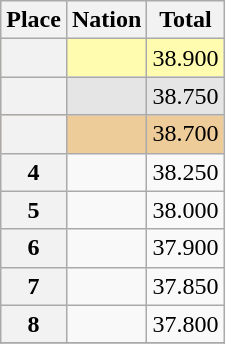<table class="wikitable sortable">
<tr>
<th>Place</th>
<th>Nation</th>
<th>Total</th>
</tr>
<tr bgcolor=fffcaf>
<th></th>
<td></td>
<td>38.900</td>
</tr>
<tr bgcolor=e5e5e5>
<th></th>
<td></td>
<td>38.750</td>
</tr>
<tr bgcolor=eecc99>
<th></th>
<td></td>
<td>38.700</td>
</tr>
<tr>
<th>4</th>
<td></td>
<td>38.250</td>
</tr>
<tr>
<th>5</th>
<td></td>
<td>38.000</td>
</tr>
<tr>
<th>6</th>
<td></td>
<td>37.900</td>
</tr>
<tr>
<th>7</th>
<td></td>
<td>37.850</td>
</tr>
<tr>
<th>8</th>
<td></td>
<td>37.800</td>
</tr>
<tr>
</tr>
</table>
